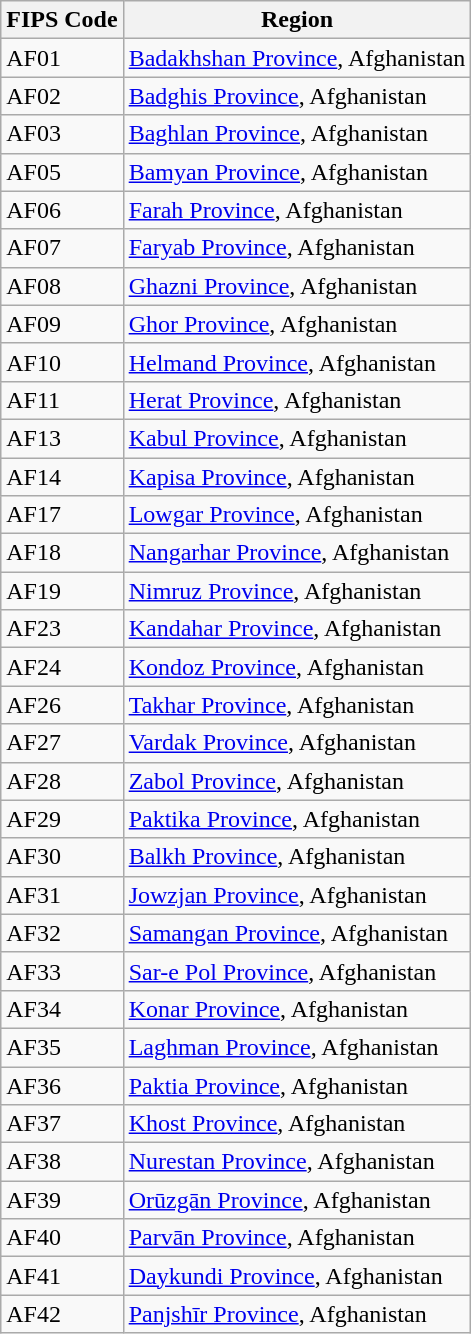<table class="wikitable">
<tr>
<th>FIPS Code</th>
<th>Region</th>
</tr>
<tr>
<td>AF01</td>
<td><a href='#'>Badakhshan Province</a>, Afghanistan</td>
</tr>
<tr>
<td>AF02</td>
<td><a href='#'>Badghis Province</a>, Afghanistan</td>
</tr>
<tr>
<td>AF03</td>
<td><a href='#'>Baghlan Province</a>, Afghanistan</td>
</tr>
<tr>
<td>AF05</td>
<td><a href='#'>Bamyan Province</a>, Afghanistan</td>
</tr>
<tr>
<td>AF06</td>
<td><a href='#'>Farah Province</a>, Afghanistan</td>
</tr>
<tr>
<td>AF07</td>
<td><a href='#'>Faryab Province</a>, Afghanistan</td>
</tr>
<tr>
<td>AF08</td>
<td><a href='#'>Ghazni Province</a>, Afghanistan</td>
</tr>
<tr>
<td>AF09</td>
<td><a href='#'>Ghor Province</a>, Afghanistan</td>
</tr>
<tr>
<td>AF10</td>
<td><a href='#'>Helmand Province</a>, Afghanistan</td>
</tr>
<tr>
<td>AF11</td>
<td><a href='#'>Herat Province</a>, Afghanistan</td>
</tr>
<tr>
<td>AF13</td>
<td><a href='#'>Kabul Province</a>, Afghanistan</td>
</tr>
<tr>
<td>AF14</td>
<td><a href='#'>Kapisa Province</a>, Afghanistan</td>
</tr>
<tr>
<td>AF17</td>
<td><a href='#'>Lowgar Province</a>, Afghanistan</td>
</tr>
<tr>
<td>AF18</td>
<td><a href='#'>Nangarhar Province</a>, Afghanistan</td>
</tr>
<tr>
<td>AF19</td>
<td><a href='#'>Nimruz Province</a>, Afghanistan</td>
</tr>
<tr>
<td>AF23</td>
<td><a href='#'>Kandahar Province</a>, Afghanistan</td>
</tr>
<tr>
<td>AF24</td>
<td><a href='#'>Kondoz Province</a>, Afghanistan</td>
</tr>
<tr>
<td>AF26</td>
<td><a href='#'>Takhar Province</a>, Afghanistan</td>
</tr>
<tr>
<td>AF27</td>
<td><a href='#'>Vardak Province</a>, Afghanistan</td>
</tr>
<tr>
<td>AF28</td>
<td><a href='#'>Zabol Province</a>, Afghanistan</td>
</tr>
<tr>
<td>AF29</td>
<td><a href='#'>Paktika Province</a>, Afghanistan</td>
</tr>
<tr>
<td>AF30</td>
<td><a href='#'>Balkh Province</a>, Afghanistan</td>
</tr>
<tr>
<td>AF31</td>
<td><a href='#'>Jowzjan Province</a>, Afghanistan</td>
</tr>
<tr>
<td>AF32</td>
<td><a href='#'>Samangan Province</a>, Afghanistan</td>
</tr>
<tr>
<td>AF33</td>
<td><a href='#'>Sar-e Pol Province</a>, Afghanistan</td>
</tr>
<tr>
<td>AF34</td>
<td><a href='#'>Konar Province</a>, Afghanistan</td>
</tr>
<tr>
<td>AF35</td>
<td><a href='#'>Laghman Province</a>, Afghanistan</td>
</tr>
<tr>
<td>AF36</td>
<td><a href='#'>Paktia Province</a>, Afghanistan</td>
</tr>
<tr>
<td>AF37</td>
<td><a href='#'>Khost Province</a>, Afghanistan</td>
</tr>
<tr>
<td>AF38</td>
<td><a href='#'>Nurestan Province</a>, Afghanistan</td>
</tr>
<tr>
<td>AF39</td>
<td><a href='#'>Orūzgān Province</a>, Afghanistan</td>
</tr>
<tr>
<td>AF40</td>
<td><a href='#'>Parvān Province</a>, Afghanistan</td>
</tr>
<tr>
<td>AF41</td>
<td><a href='#'>Daykundi Province</a>, Afghanistan</td>
</tr>
<tr>
<td>AF42</td>
<td><a href='#'>Panjshīr Province</a>, Afghanistan</td>
</tr>
</table>
